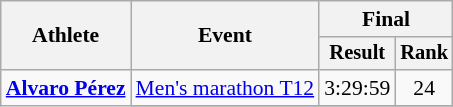<table class="wikitable" style="font-size:90%">
<tr>
<th rowspan="2">Athlete</th>
<th rowspan="2">Event</th>
<th colspan="2">Final</th>
</tr>
<tr style="font-size:95%">
<th>Result</th>
<th>Rank</th>
</tr>
<tr align=center>
<td align=left rowspan=2><strong><a href='#'>Alvaro Pérez</a></strong></td>
<td align=left><a href='#'>Men's marathon T12</a></td>
<td>3:29:59</td>
<td>24</td>
</tr>
<tr>
</tr>
</table>
